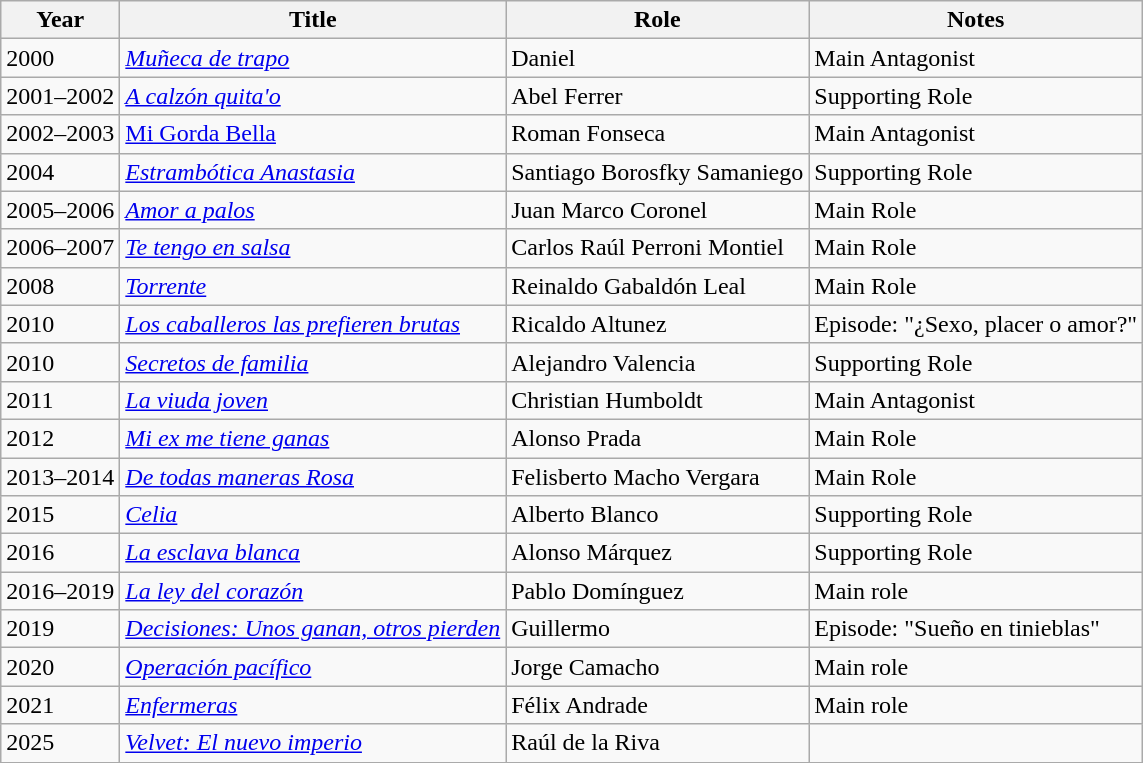<table class="wikitable sortable">
<tr>
<th>Year</th>
<th>Title</th>
<th>Role</th>
<th class="unsortable">Notes</th>
</tr>
<tr>
<td>2000</td>
<td><em><a href='#'>Muñeca de trapo</a></em></td>
<td>Daniel</td>
<td>Main Antagonist</td>
</tr>
<tr>
<td>2001–2002</td>
<td><em><a href='#'>A calzón quita'o</a></em></td>
<td>Abel Ferrer</td>
<td>Supporting Role</td>
</tr>
<tr>
<td>2002–2003</td>
<td><a href='#'>Mi Gorda Bella</a></td>
<td>Roman Fonseca</td>
<td>Main Antagonist</td>
</tr>
<tr>
<td>2004</td>
<td><em><a href='#'>Estrambótica Anastasia</a></em></td>
<td>Santiago Borosfky Samaniego</td>
<td>Supporting Role</td>
</tr>
<tr>
<td>2005–2006</td>
<td><em><a href='#'>Amor a palos</a></em></td>
<td>Juan Marco Coronel</td>
<td>Main Role</td>
</tr>
<tr>
<td>2006–2007</td>
<td><em><a href='#'>Te tengo en salsa</a></em></td>
<td>Carlos Raúl Perroni Montiel</td>
<td>Main Role</td>
</tr>
<tr>
<td>2008</td>
<td><em><a href='#'>Torrente</a></em></td>
<td>Reinaldo Gabaldón Leal</td>
<td>Main Role</td>
</tr>
<tr>
<td>2010</td>
<td><em><a href='#'>Los caballeros las prefieren brutas</a></em></td>
<td>Ricaldo Altunez</td>
<td>Episode: "¿Sexo, placer o amor?"</td>
</tr>
<tr>
<td>2010</td>
<td><em><a href='#'>Secretos de familia</a></em></td>
<td>Alejandro Valencia</td>
<td>Supporting Role</td>
</tr>
<tr>
<td>2011</td>
<td><em><a href='#'>La viuda joven</a></em></td>
<td>Christian Humboldt</td>
<td>Main Antagonist</td>
</tr>
<tr>
<td>2012</td>
<td><em><a href='#'>Mi ex me tiene ganas</a></em></td>
<td>Alonso Prada</td>
<td>Main Role</td>
</tr>
<tr>
<td>2013–2014</td>
<td><em><a href='#'>De todas maneras Rosa</a></em></td>
<td>Felisberto Macho Vergara</td>
<td>Main Role</td>
</tr>
<tr>
<td>2015</td>
<td><em><a href='#'>Celia</a></em></td>
<td>Alberto Blanco</td>
<td>Supporting Role</td>
</tr>
<tr>
<td>2016</td>
<td><em><a href='#'>La esclava blanca</a></em></td>
<td>Alonso Márquez</td>
<td>Supporting Role</td>
</tr>
<tr>
<td>2016–2019</td>
<td><em><a href='#'>La ley del corazón</a></em></td>
<td>Pablo Domínguez</td>
<td>Main role</td>
</tr>
<tr>
<td>2019</td>
<td><em><a href='#'>Decisiones: Unos ganan, otros pierden</a></em></td>
<td>Guillermo</td>
<td>Episode: "Sueño en tinieblas"</td>
</tr>
<tr>
<td>2020</td>
<td><em><a href='#'>Operación pacífico</a></em></td>
<td>Jorge Camacho</td>
<td>Main role</td>
</tr>
<tr>
<td>2021</td>
<td><em><a href='#'>Enfermeras</a></em></td>
<td>Félix Andrade</td>
<td>Main role</td>
</tr>
<tr>
<td>2025</td>
<td><em><a href='#'>Velvet: El nuevo imperio</a></em></td>
<td>Raúl de la Riva</td>
<td></td>
</tr>
</table>
